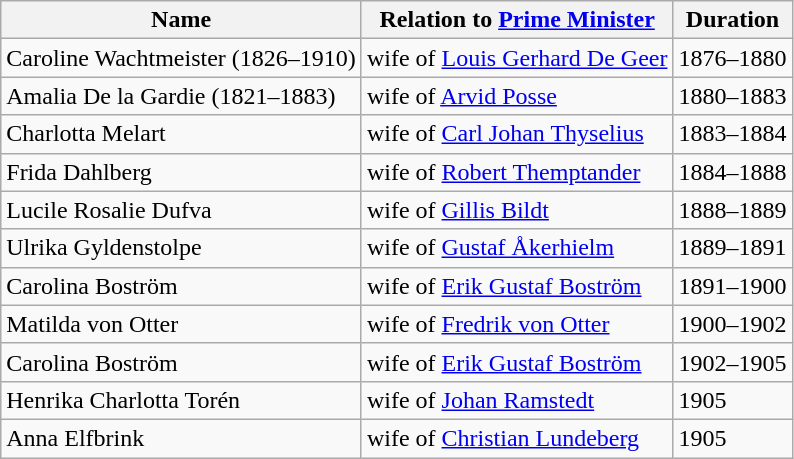<table class="wikitable">
<tr>
<th>Name</th>
<th>Relation to <a href='#'>Prime Minister</a></th>
<th>Duration</th>
</tr>
<tr>
<td>Caroline Wachtmeister (1826–1910)</td>
<td>wife of <a href='#'>Louis Gerhard De Geer</a></td>
<td>1876–1880</td>
</tr>
<tr>
<td>Amalia De la  Gardie (1821–1883)</td>
<td>wife of <a href='#'>Arvid Posse</a></td>
<td>1880–1883</td>
</tr>
<tr>
<td>Charlotta Melart</td>
<td>wife of <a href='#'>Carl Johan Thyselius</a></td>
<td>1883–1884</td>
</tr>
<tr>
<td>Frida Dahlberg</td>
<td>wife of <a href='#'>Robert Themptander</a></td>
<td>1884–1888</td>
</tr>
<tr>
<td>Lucile Rosalie Dufva</td>
<td>wife of <a href='#'>Gillis Bildt</a></td>
<td>1888–1889</td>
</tr>
<tr>
<td>Ulrika Gyldenstolpe</td>
<td>wife of <a href='#'>Gustaf Åkerhielm</a></td>
<td>1889–1891</td>
</tr>
<tr>
<td>Carolina Boström</td>
<td>wife of <a href='#'>Erik Gustaf Boström</a></td>
<td>1891–1900</td>
</tr>
<tr>
<td>Matilda von Otter</td>
<td>wife of <a href='#'>Fredrik von Otter</a></td>
<td>1900–1902</td>
</tr>
<tr>
<td>Carolina Boström</td>
<td>wife of <a href='#'>Erik Gustaf Boström</a></td>
<td>1902–1905</td>
</tr>
<tr>
<td>Henrika Charlotta Torén</td>
<td>wife of <a href='#'>Johan Ramstedt</a></td>
<td>1905</td>
</tr>
<tr>
<td>Anna Elfbrink</td>
<td>wife of <a href='#'>Christian Lundeberg</a></td>
<td>1905</td>
</tr>
</table>
